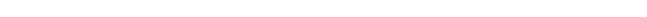<table style="width:66%; text-align:center;">
<tr style="color:white;">
<td style="background:"><strong>81</strong></td>
<td style="background:"><strong>18</strong></td>
</tr>
</table>
